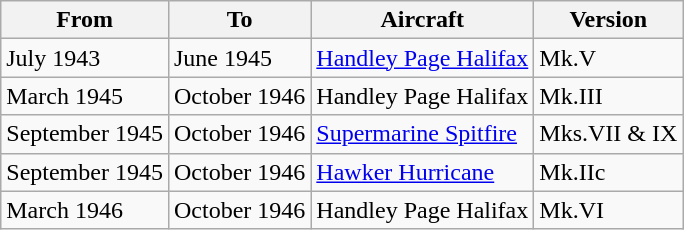<table class="wikitable">
<tr>
<th>From</th>
<th>To</th>
<th>Aircraft</th>
<th>Version</th>
</tr>
<tr>
<td>July 1943</td>
<td>June 1945</td>
<td><a href='#'>Handley Page Halifax</a></td>
<td>Mk.V</td>
</tr>
<tr>
<td>March 1945</td>
<td>October 1946</td>
<td>Handley Page Halifax</td>
<td>Mk.III</td>
</tr>
<tr>
<td>September 1945</td>
<td>October 1946</td>
<td><a href='#'>Supermarine Spitfire</a></td>
<td>Mks.VII & IX</td>
</tr>
<tr>
<td>September 1945</td>
<td>October 1946</td>
<td><a href='#'>Hawker Hurricane</a></td>
<td>Mk.IIc</td>
</tr>
<tr>
<td>March 1946</td>
<td>October 1946</td>
<td>Handley Page Halifax</td>
<td>Mk.VI</td>
</tr>
</table>
